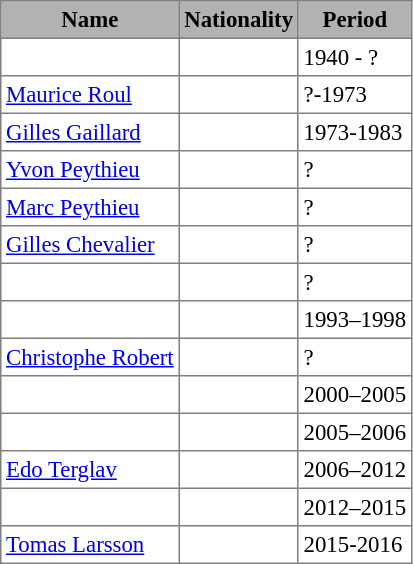<table cellpadding="3" cellspacing="1" border="1" style="font-size: 95%; border: gray solid 1px; border-collapse: collapse; text-align: left;">
<tr bgcolor="#B2B2B2" align="center">
<th>Name</th>
<th>Nationality</th>
<th>Period</th>
</tr>
<tr>
<td></td>
<td></td>
<td>1940 - ?</td>
</tr>
<tr>
<td><a href='#'>Maurice Roul</a></td>
<td></td>
<td>?-1973</td>
</tr>
<tr>
<td><a href='#'>Gilles Gaillard</a></td>
<td></td>
<td>1973-1983</td>
</tr>
<tr>
<td><a href='#'>Yvon Peythieu</a></td>
<td></td>
<td>?</td>
</tr>
<tr>
<td><a href='#'>Marc Peythieu</a></td>
<td></td>
<td>?</td>
</tr>
<tr>
<td><a href='#'>Gilles Chevalier</a></td>
<td></td>
<td>?</td>
</tr>
<tr>
<td></td>
<td></td>
<td>?</td>
</tr>
<tr>
<td></td>
<td></td>
<td>1993–1998</td>
</tr>
<tr>
<td><a href='#'>Christophe Robert</a></td>
<td></td>
<td>?</td>
</tr>
<tr>
<td></td>
<td></td>
<td>2000–2005</td>
</tr>
<tr>
<td></td>
<td> </td>
<td>2005–2006</td>
</tr>
<tr>
<td><a href='#'>Edo Terglav</a></td>
<td></td>
<td>2006–2012</td>
</tr>
<tr>
<td></td>
<td></td>
<td>2012–2015</td>
</tr>
<tr>
<td><a href='#'>Tomas Larsson</a></td>
<td></td>
<td>2015-2016</td>
</tr>
</table>
